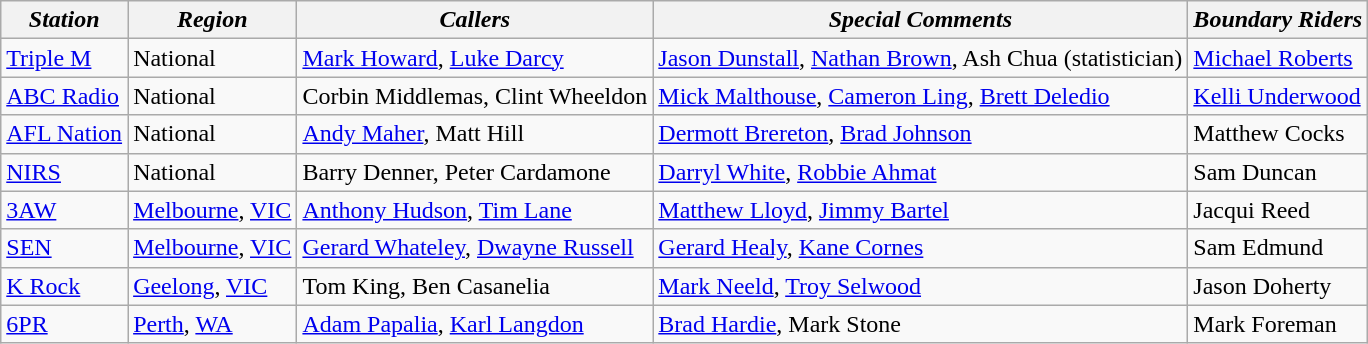<table class="wikitable">
<tr>
<th><em>Station</em></th>
<th><em>Region</em></th>
<th><em>Callers</em></th>
<th><em>Special Comments</em></th>
<th><em>Boundary Riders</em></th>
</tr>
<tr>
<td><a href='#'>Triple M</a></td>
<td>National</td>
<td><a href='#'>Mark Howard</a>, <a href='#'>Luke Darcy</a></td>
<td><a href='#'>Jason Dunstall</a>, <a href='#'>Nathan Brown</a>, Ash Chua (statistician)</td>
<td><a href='#'>Michael Roberts</a></td>
</tr>
<tr>
<td><a href='#'>ABC Radio</a></td>
<td>National</td>
<td>Corbin Middlemas, Clint Wheeldon</td>
<td><a href='#'>Mick Malthouse</a>, <a href='#'>Cameron Ling</a>, <a href='#'>Brett Deledio</a></td>
<td><a href='#'>Kelli Underwood</a></td>
</tr>
<tr>
<td><a href='#'>AFL Nation</a></td>
<td>National</td>
<td><a href='#'>Andy Maher</a>, Matt Hill</td>
<td><a href='#'>Dermott Brereton</a>, <a href='#'>Brad Johnson</a></td>
<td>Matthew Cocks</td>
</tr>
<tr>
<td><a href='#'>NIRS</a></td>
<td>National</td>
<td>Barry Denner, Peter Cardamone</td>
<td><a href='#'>Darryl White</a>, <a href='#'>Robbie Ahmat</a></td>
<td>Sam Duncan</td>
</tr>
<tr>
<td><a href='#'>3AW</a></td>
<td><a href='#'>Melbourne</a>, <a href='#'>VIC</a></td>
<td><a href='#'>Anthony Hudson</a>, <a href='#'>Tim Lane</a></td>
<td><a href='#'>Matthew Lloyd</a>, <a href='#'>Jimmy Bartel</a></td>
<td>Jacqui Reed</td>
</tr>
<tr>
<td><a href='#'>SEN</a></td>
<td><a href='#'>Melbourne</a>, <a href='#'>VIC</a></td>
<td><a href='#'>Gerard Whateley</a>, <a href='#'>Dwayne Russell</a></td>
<td><a href='#'>Gerard Healy</a>, <a href='#'>Kane Cornes</a></td>
<td>Sam Edmund</td>
</tr>
<tr>
<td><a href='#'>K Rock</a></td>
<td><a href='#'>Geelong</a>, <a href='#'>VIC</a></td>
<td>Tom King, Ben Casanelia</td>
<td><a href='#'>Mark Neeld</a>, <a href='#'>Troy Selwood</a></td>
<td>Jason Doherty</td>
</tr>
<tr>
<td><a href='#'>6PR</a></td>
<td><a href='#'>Perth</a>, <a href='#'>WA</a></td>
<td><a href='#'>Adam Papalia</a>, <a href='#'>Karl Langdon</a></td>
<td><a href='#'>Brad Hardie</a>, Mark Stone</td>
<td>Mark Foreman</td>
</tr>
</table>
